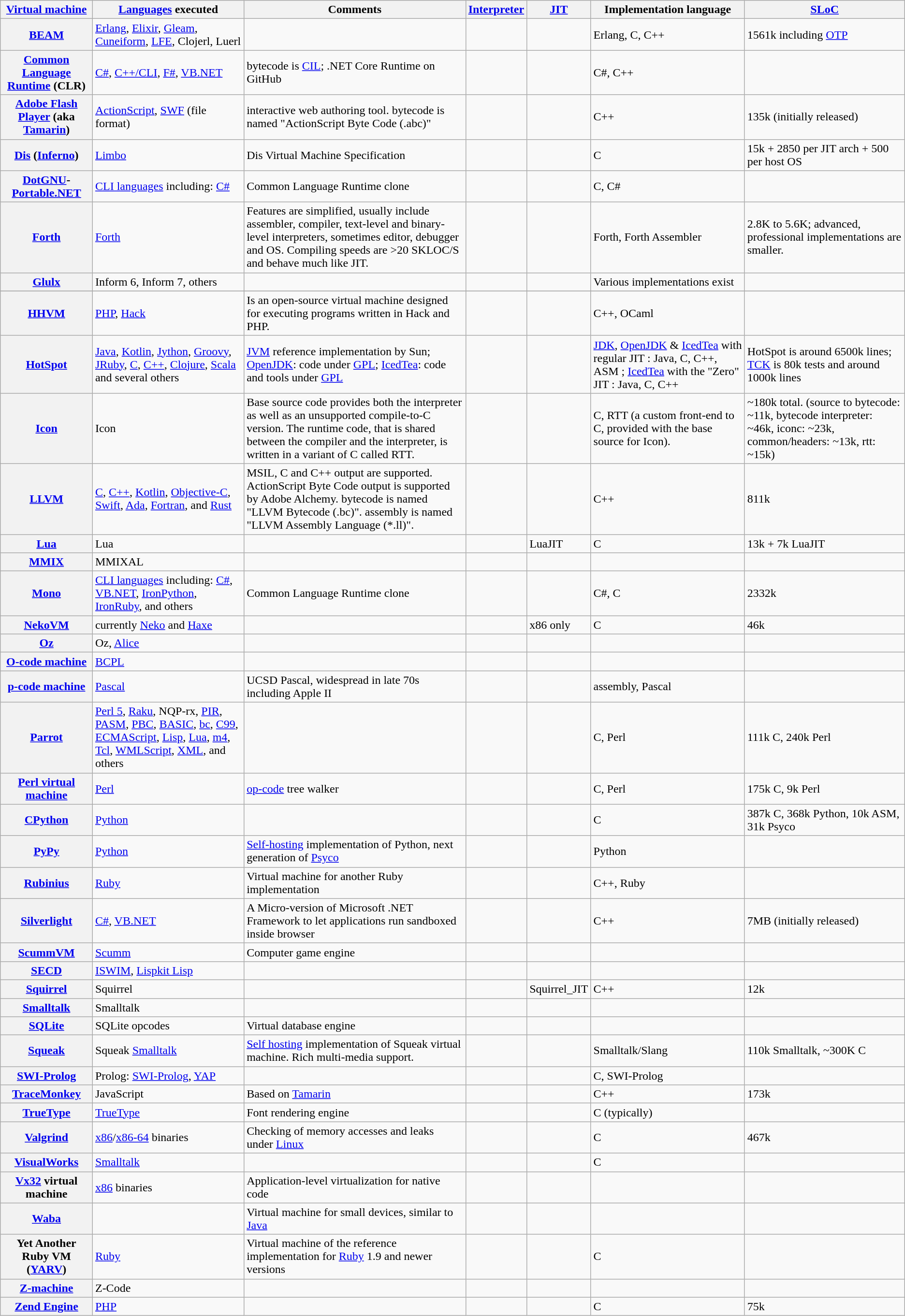<table class="wikitable sortable">
<tr>
<th><a href='#'>Virtual machine</a></th>
<th><a href='#'>Languages</a> executed</th>
<th>Comments</th>
<th><a href='#'>Interpreter</a></th>
<th><a href='#'>JIT</a></th>
<th>Implementation language</th>
<th><a href='#'>SLoC</a></th>
</tr>
<tr>
<th><a href='#'>BEAM</a></th>
<td><a href='#'>Erlang</a>, <a href='#'>Elixir</a>, <a href='#'>Gleam</a>, <a href='#'>Cuneiform</a>, <a href='#'>LFE</a>, Clojerl, Luerl</td>
<td></td>
<td></td>
<td></td>
<td>Erlang, C, C++</td>
<td>1561k including <a href='#'>OTP</a></td>
</tr>
<tr>
<th><a href='#'>Common Language Runtime</a> (CLR)</th>
<td><a href='#'>C#</a>, <a href='#'>C++/CLI</a>, <a href='#'>F#</a>, <a href='#'>VB.NET</a></td>
<td>bytecode is <a href='#'>CIL</a>; .NET Core Runtime on GitHub</td>
<td></td>
<td></td>
<td>C#, C++</td>
<td></td>
</tr>
<tr>
<th><a href='#'>Adobe Flash Player</a> (aka <a href='#'>Tamarin</a>)</th>
<td><a href='#'>ActionScript</a>, <a href='#'>SWF</a> (file format)</td>
<td>interactive web authoring tool. bytecode is named "ActionScript Byte Code (.abc)"</td>
<td></td>
<td></td>
<td>C++</td>
<td>135k (initially released)</td>
</tr>
<tr>
<th><a href='#'>Dis</a> (<a href='#'>Inferno</a>)</th>
<td><a href='#'>Limbo</a></td>
<td>Dis Virtual Machine Specification</td>
<td></td>
<td></td>
<td>C</td>
<td>15k + 2850 per JIT arch + 500 per host OS</td>
</tr>
<tr>
<th><a href='#'>DotGNU</a>-<a href='#'>Portable.NET</a></th>
<td><a href='#'>CLI languages</a> including: <a href='#'>C#</a></td>
<td>Common Language Runtime clone</td>
<td></td>
<td></td>
<td>C, C#</td>
<td></td>
</tr>
<tr>
<th><a href='#'>Forth</a></th>
<td><a href='#'>Forth</a></td>
<td>Features are simplified, usually include assembler, compiler, text-level and binary-level interpreters, sometimes editor, debugger and OS. Compiling speeds are >20 SKLOC/S and behave much like JIT.</td>
<td></td>
<td></td>
<td>Forth, Forth Assembler</td>
<td>2.8K to 5.6K; advanced, professional implementations are smaller.</td>
</tr>
<tr>
<th><a href='#'>Glulx</a></th>
<td>Inform 6, Inform 7, others</td>
<td></td>
<td></td>
<td></td>
<td>Various implementations exist</td>
<td></td>
</tr>
<tr>
</tr>
<tr>
<th><a href='#'>HHVM</a></th>
<td><a href='#'>PHP</a>, <a href='#'>Hack</a></td>
<td>Is an open-source virtual machine designed for executing programs written in Hack and PHP.</td>
<td></td>
<td></td>
<td>C++, OCaml</td>
<td></td>
</tr>
<tr>
<th><a href='#'>HotSpot</a></th>
<td><a href='#'>Java</a>, <a href='#'>Kotlin</a>, <a href='#'>Jython</a>, <a href='#'>Groovy</a>, <a href='#'>JRuby</a>, <a href='#'>C</a>, <a href='#'>C++</a>, <a href='#'>Clojure</a>, <a href='#'>Scala</a> and several others</td>
<td><a href='#'>JVM</a> reference implementation by Sun; <a href='#'>OpenJDK</a>: code under <a href='#'>GPL</a>; <a href='#'>IcedTea</a>: code and tools under <a href='#'>GPL</a></td>
<td></td>
<td></td>
<td><a href='#'>JDK</a>, <a href='#'>OpenJDK</a> & <a href='#'>IcedTea</a> with regular JIT : Java, C, C++, ASM ; <a href='#'>IcedTea</a> with the "Zero" JIT : Java, C, C++</td>
<td>HotSpot is around 6500k lines; <a href='#'>TCK</a> is 80k tests and around 1000k lines</td>
</tr>
<tr>
<th><a href='#'>Icon</a></th>
<td>Icon</td>
<td>Base source code provides both the interpreter as well as an unsupported compile-to-C version.  The runtime code, that is shared between the compiler and the interpreter, is written in a variant of C called RTT.</td>
<td></td>
<td></td>
<td>C, RTT (a custom front-end to C, provided with the base source for Icon).</td>
<td>~180k total.  (source to bytecode: ~11k, bytecode interpreter: ~46k, iconc: ~23k, common/headers: ~13k, rtt: ~15k)</td>
</tr>
<tr>
<th><a href='#'>LLVM</a></th>
<td><a href='#'>C</a>, <a href='#'>C++</a>, <a href='#'>Kotlin</a>, <a href='#'>Objective-C</a>, <a href='#'>Swift</a>, <a href='#'>Ada</a>, <a href='#'>Fortran</a>, and <a href='#'>Rust</a></td>
<td>MSIL, C and C++ output are supported. ActionScript Byte Code output is supported by Adobe Alchemy. bytecode is named "LLVM Bytecode (.bc)". assembly is named "LLVM Assembly Language (*.ll)".</td>
<td></td>
<td></td>
<td>C++</td>
<td>811k </td>
</tr>
<tr>
<th><a href='#'>Lua</a></th>
<td>Lua</td>
<td></td>
<td></td>
<td>LuaJIT</td>
<td>C</td>
<td>13k + 7k LuaJIT</td>
</tr>
<tr>
<th><a href='#'>MMIX</a></th>
<td>MMIXAL</td>
<td></td>
<td></td>
<td></td>
<td></td>
<td></td>
</tr>
<tr>
<th><a href='#'>Mono</a></th>
<td><a href='#'>CLI languages</a> including: <a href='#'>C#</a>, <a href='#'>VB.NET</a>, <a href='#'>IronPython</a>, <a href='#'>IronRuby</a>, and others</td>
<td>Common Language Runtime clone</td>
<td></td>
<td></td>
<td>C#, C</td>
<td>2332k</td>
</tr>
<tr>
<th><a href='#'>NekoVM</a></th>
<td>currently <a href='#'>Neko</a> and <a href='#'>Haxe</a></td>
<td></td>
<td></td>
<td>x86 only</td>
<td>C</td>
<td>46k</td>
</tr>
<tr>
<th><a href='#'>Oz</a></th>
<td>Oz, <a href='#'>Alice</a></td>
<td></td>
<td></td>
<td></td>
<td></td>
<td></td>
</tr>
<tr>
<th><a href='#'>O-code machine</a></th>
<td><a href='#'>BCPL</a></td>
<td></td>
<td></td>
<td></td>
<td></td>
<td></td>
</tr>
<tr>
<th><a href='#'>p-code machine</a></th>
<td><a href='#'>Pascal</a></td>
<td>UCSD Pascal, widespread in late 70s including Apple II</td>
<td></td>
<td></td>
<td>assembly, Pascal</td>
<td></td>
</tr>
<tr>
<th><a href='#'>Parrot</a></th>
<td><a href='#'>Perl 5</a>, <a href='#'>Raku</a>, NQP-rx, <a href='#'>PIR</a>, <a href='#'>PASM</a>, <a href='#'>PBC</a>, <a href='#'>BASIC</a>, <a href='#'>bc</a>, <a href='#'>C99</a>, <a href='#'>ECMAScript</a>, <a href='#'>Lisp</a>, <a href='#'>Lua</a>, <a href='#'>m4</a>, <a href='#'>Tcl</a>, <a href='#'>WMLScript</a>, <a href='#'>XML</a>, and others</td>
<td></td>
<td></td>
<td></td>
<td>C, Perl</td>
<td>111k C, 240k Perl</td>
</tr>
<tr>
<th><a href='#'>Perl virtual machine</a></th>
<td><a href='#'>Perl</a></td>
<td><a href='#'>op-code</a> tree walker</td>
<td></td>
<td></td>
<td>C, Perl</td>
<td>175k C, 9k Perl</td>
</tr>
<tr>
<th><a href='#'>CPython</a></th>
<td><a href='#'>Python</a></td>
<td></td>
<td></td>
<td></td>
<td>C</td>
<td>387k C, 368k Python, 10k ASM, 31k Psyco</td>
</tr>
<tr>
<th><a href='#'>PyPy</a></th>
<td><a href='#'>Python</a></td>
<td><a href='#'>Self-hosting</a> implementation of Python, next generation of <a href='#'>Psyco</a></td>
<td></td>
<td></td>
<td>Python</td>
<td></td>
</tr>
<tr>
<th><a href='#'>Rubinius</a></th>
<td><a href='#'>Ruby</a></td>
<td>Virtual machine for another Ruby implementation</td>
<td></td>
<td></td>
<td>C++, Ruby</td>
<td></td>
</tr>
<tr>
<th><a href='#'>Silverlight</a></th>
<td><a href='#'>C#</a>, <a href='#'>VB.NET</a></td>
<td>A Micro-version of Microsoft .NET Framework to let applications run sandboxed inside browser</td>
<td></td>
<td></td>
<td>C++</td>
<td>7MB (initially released)</td>
</tr>
<tr>
<th><a href='#'>ScummVM</a></th>
<td><a href='#'>Scumm</a></td>
<td>Computer game engine</td>
<td></td>
<td></td>
<td></td>
<td></td>
</tr>
<tr>
<th><a href='#'>SECD</a></th>
<td><a href='#'>ISWIM</a>, <a href='#'>Lispkit Lisp</a></td>
<td></td>
<td></td>
<td></td>
<td></td>
<td></td>
</tr>
<tr>
<th><a href='#'>Squirrel</a></th>
<td>Squirrel</td>
<td></td>
<td></td>
<td>Squirrel_JIT</td>
<td>C++</td>
<td>12k</td>
</tr>
<tr>
<th><a href='#'>Smalltalk</a></th>
<td>Smalltalk</td>
<td></td>
<td></td>
<td></td>
<td></td>
<td></td>
</tr>
<tr>
<th><a href='#'>SQLite</a></th>
<td>SQLite opcodes</td>
<td>Virtual database engine</td>
<td></td>
<td></td>
<td></td>
<td></td>
</tr>
<tr>
<th><a href='#'>Squeak</a></th>
<td>Squeak <a href='#'>Smalltalk</a></td>
<td><a href='#'>Self hosting</a> implementation of Squeak virtual machine.  Rich multi-media support.</td>
<td></td>
<td></td>
<td>Smalltalk/Slang</td>
<td>110k Smalltalk, ~300K C</td>
</tr>
<tr>
<th><a href='#'>SWI-Prolog</a></th>
<td>Prolog: <a href='#'>SWI-Prolog</a>, <a href='#'>YAP</a></td>
<td></td>
<td></td>
<td></td>
<td>C, SWI-Prolog</td>
<td></td>
</tr>
<tr>
<th><a href='#'>TraceMonkey</a></th>
<td>JavaScript</td>
<td>Based on <a href='#'>Tamarin</a></td>
<td></td>
<td></td>
<td>C++</td>
<td>173k</td>
</tr>
<tr>
<th><a href='#'>TrueType</a></th>
<td><a href='#'>TrueType</a></td>
<td>Font rendering engine</td>
<td></td>
<td></td>
<td>C (typically)</td>
<td></td>
</tr>
<tr>
<th><a href='#'>Valgrind</a></th>
<td><a href='#'>x86</a>/<a href='#'>x86-64</a> binaries</td>
<td>Checking of memory accesses and leaks under <a href='#'>Linux</a></td>
<td></td>
<td></td>
<td>C</td>
<td>467k </td>
</tr>
<tr>
<th><a href='#'>VisualWorks</a></th>
<td><a href='#'>Smalltalk</a></td>
<td></td>
<td></td>
<td></td>
<td>C</td>
<td></td>
</tr>
<tr>
<th><a href='#'>Vx32</a> virtual machine</th>
<td><a href='#'>x86</a> binaries</td>
<td>Application-level virtualization for native code</td>
<td></td>
<td></td>
<td></td>
<td></td>
</tr>
<tr>
<th><a href='#'>Waba</a></th>
<td></td>
<td>Virtual machine for small devices, similar to <a href='#'>Java</a></td>
<td></td>
<td></td>
<td></td>
<td></td>
</tr>
<tr>
<th>Yet Another Ruby VM (<a href='#'>YARV</a>)</th>
<td><a href='#'>Ruby</a></td>
<td>Virtual machine of the reference implementation for <a href='#'>Ruby</a> 1.9 and newer versions</td>
<td></td>
<td></td>
<td>C</td>
<td></td>
</tr>
<tr>
<th><a href='#'>Z-machine</a></th>
<td>Z-Code</td>
<td></td>
<td></td>
<td></td>
<td></td>
<td></td>
</tr>
<tr>
<th><a href='#'>Zend Engine</a></th>
<td><a href='#'>PHP</a></td>
<td></td>
<td></td>
<td></td>
<td>C</td>
<td>75k</td>
</tr>
</table>
